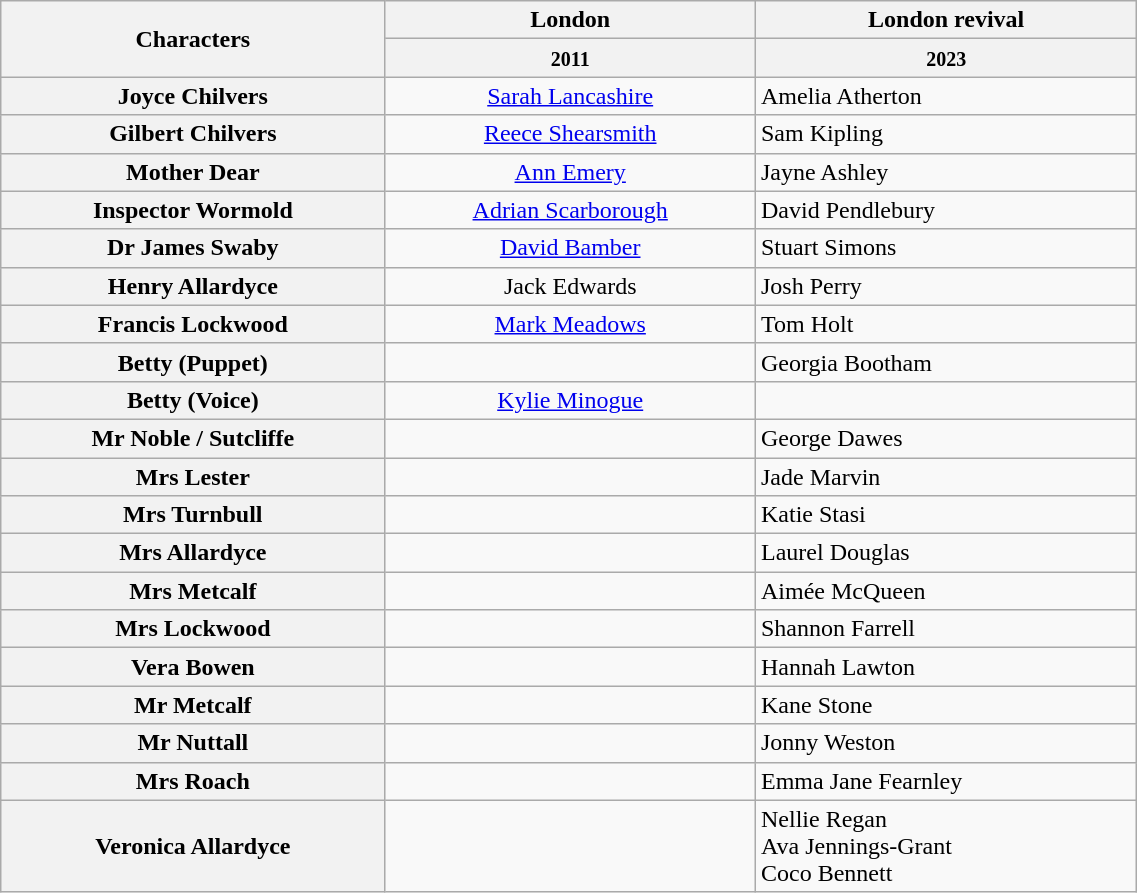<table class="wikitable" width="60%">
<tr>
<th rowspan="2" scope="col">Characters</th>
<th scope="col" class="unsortable">London</th>
<th>London revival</th>
</tr>
<tr>
<th><small>2011</small></th>
<th><small>2023</small></th>
</tr>
<tr>
<th scope="row">Joyce Chilvers</th>
<td colspan="1" align="center"><a href='#'>Sarah Lancashire</a></td>
<td>Amelia Atherton</td>
</tr>
<tr>
<th scope="row">Gilbert Chilvers</th>
<td align="center" colspan="1"><a href='#'>Reece Shearsmith</a></td>
<td>Sam Kipling</td>
</tr>
<tr>
<th scope="row">Mother Dear</th>
<td colspan="1" align="center"><a href='#'>Ann Emery</a></td>
<td>Jayne Ashley</td>
</tr>
<tr>
<th scope="row">Inspector Wormold</th>
<td colspan="1" align="center"><a href='#'>Adrian Scarborough</a></td>
<td>David Pendlebury</td>
</tr>
<tr>
<th scope="row">Dr James Swaby</th>
<td colspan="1" align="center"><a href='#'>David Bamber</a></td>
<td>Stuart Simons</td>
</tr>
<tr>
<th scope="row">Henry Allardyce</th>
<td colspan="1" align="center">Jack Edwards</td>
<td>Josh Perry</td>
</tr>
<tr>
<th scope="row">Francis Lockwood</th>
<td colspan="1" align="center"><a href='#'>Mark Meadows</a></td>
<td>Tom Holt</td>
</tr>
<tr>
<th>Betty (Puppet)</th>
<td></td>
<td>Georgia Bootham</td>
</tr>
<tr>
<th scope="row">Betty (Voice)</th>
<td colspan="1" align="center"><a href='#'>Kylie Minogue</a></td>
<td></td>
</tr>
<tr>
<th>Mr Noble / Sutcliffe</th>
<td></td>
<td>George Dawes</td>
</tr>
<tr>
<th>Mrs Lester</th>
<td></td>
<td>Jade Marvin</td>
</tr>
<tr>
<th>Mrs Turnbull</th>
<td></td>
<td>Katie Stasi</td>
</tr>
<tr>
<th>Mrs Allardyce</th>
<td></td>
<td>Laurel Douglas</td>
</tr>
<tr>
<th>Mrs Metcalf</th>
<td></td>
<td>Aimée McQueen</td>
</tr>
<tr>
<th>Mrs Lockwood</th>
<td></td>
<td>Shannon Farrell</td>
</tr>
<tr>
<th>Vera Bowen</th>
<td></td>
<td>Hannah Lawton</td>
</tr>
<tr>
<th>Mr Metcalf</th>
<td></td>
<td>Kane Stone</td>
</tr>
<tr>
<th>Mr Nuttall</th>
<td></td>
<td>Jonny Weston</td>
</tr>
<tr>
<th>Mrs Roach</th>
<td></td>
<td>Emma Jane Fearnley</td>
</tr>
<tr>
<th>Veronica Allardyce</th>
<td></td>
<td>Nellie Regan<br>Ava Jennings-Grant<br>Coco Bennett</td>
</tr>
</table>
